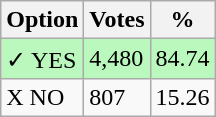<table class="wikitable">
<tr>
<th>Option</th>
<th>Votes</th>
<th>%</th>
</tr>
<tr>
<td style=background:#bbf8be>✓ YES</td>
<td style=background:#bbf8be>4,480</td>
<td style=background:#bbf8be>84.74</td>
</tr>
<tr>
<td>X NO</td>
<td>807</td>
<td>15.26</td>
</tr>
</table>
